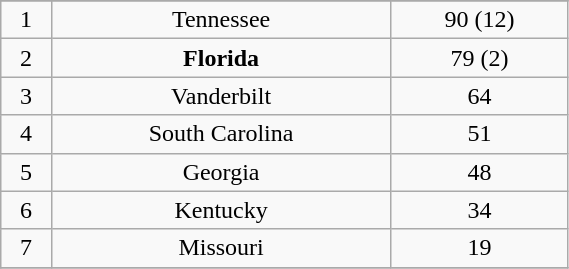<table class="wikitable" style="width: 30%;text-align: center;">
<tr align="center">
</tr>
<tr>
<td>1</td>
<td>Tennessee</td>
<td>90 (12)</td>
</tr>
<tr>
<td>2</td>
<td><strong>Florida</strong></td>
<td>79 (2)</td>
</tr>
<tr>
<td>3</td>
<td>Vanderbilt</td>
<td>64</td>
</tr>
<tr>
<td>4</td>
<td>South Carolina</td>
<td>51</td>
</tr>
<tr>
<td>5</td>
<td>Georgia</td>
<td>48</td>
</tr>
<tr>
<td>6</td>
<td>Kentucky</td>
<td>34</td>
</tr>
<tr>
<td>7</td>
<td>Missouri</td>
<td>19</td>
</tr>
<tr>
</tr>
</table>
